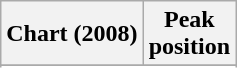<table class="wikitable sortable plainrowheaders">
<tr>
<th>Chart (2008)</th>
<th>Peak<br>position</th>
</tr>
<tr>
</tr>
<tr>
</tr>
</table>
